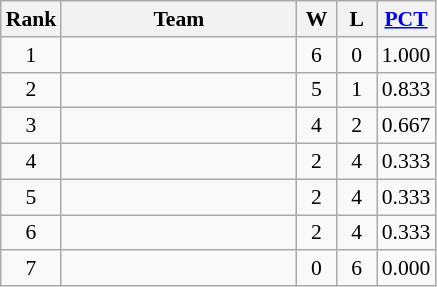<table class="wikitable" style="text-align:center; font-size: 90%">
<tr>
<th>Rank</th>
<th style="width:150px;">Team</th>
<th width=20px>W</th>
<th width=20px>L</th>
<th width=30px><a href='#'>PCT</a></th>
</tr>
<tr>
<td>1</td>
<td align=left></td>
<td>6</td>
<td>0</td>
<td>1.000</td>
</tr>
<tr>
<td>2</td>
<td align=left></td>
<td>5</td>
<td>1</td>
<td>0.833</td>
</tr>
<tr>
<td>3</td>
<td align=left></td>
<td>4</td>
<td>2</td>
<td>0.667</td>
</tr>
<tr>
<td>4</td>
<td align=left></td>
<td>2</td>
<td>4</td>
<td>0.333</td>
</tr>
<tr>
<td>5</td>
<td align=left></td>
<td>2</td>
<td>4</td>
<td>0.333</td>
</tr>
<tr>
<td>6</td>
<td align=left></td>
<td>2</td>
<td>4</td>
<td>0.333</td>
</tr>
<tr>
<td>7</td>
<td align=left></td>
<td>0</td>
<td>6</td>
<td>0.000</td>
</tr>
</table>
